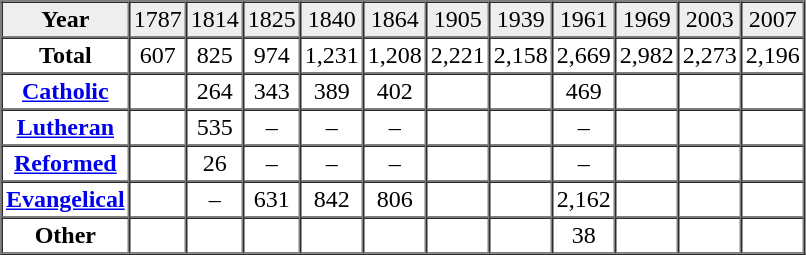<table border="1" cellpadding="2" cellspacing="0" width="500">
<tr bgcolor="#eeeeee" align="center">
<td><strong>Year</strong></td>
<td>1787</td>
<td>1814</td>
<td>1825</td>
<td>1840</td>
<td>1864</td>
<td>1905</td>
<td>1939</td>
<td>1961</td>
<td>1969</td>
<td>2003</td>
<td>2007</td>
</tr>
<tr align="center">
<td><strong>Total</strong></td>
<td>607</td>
<td>825</td>
<td>974</td>
<td>1,231</td>
<td>1,208</td>
<td>2,221</td>
<td>2,158</td>
<td>2,669</td>
<td>2,982</td>
<td>2,273</td>
<td>2,196</td>
</tr>
<tr align="center">
<td><strong><a href='#'>Catholic</a></strong></td>
<td> </td>
<td>264</td>
<td>343</td>
<td>389</td>
<td>402</td>
<td> </td>
<td> </td>
<td>469</td>
<td> </td>
<td> </td>
<td> </td>
</tr>
<tr align="center">
<td><strong><a href='#'>Lutheran</a></strong></td>
<td> </td>
<td>535</td>
<td>–</td>
<td>–</td>
<td>–</td>
<td> </td>
<td> </td>
<td>–</td>
<td> </td>
<td> </td>
<td> </td>
</tr>
<tr align="center">
<td><strong><a href='#'>Reformed</a></strong></td>
<td> </td>
<td>26</td>
<td>–</td>
<td>–</td>
<td>–</td>
<td> </td>
<td> </td>
<td>–</td>
<td> </td>
<td> </td>
<td> </td>
</tr>
<tr align="center">
<td><strong><a href='#'>Evangelical</a></strong></td>
<td> </td>
<td>–</td>
<td>631</td>
<td>842</td>
<td>806</td>
<td> </td>
<td> </td>
<td>2,162</td>
<td> </td>
<td> </td>
<td> </td>
</tr>
<tr align="center">
<td><strong>Other</strong></td>
<td> </td>
<td> </td>
<td> </td>
<td> </td>
<td> </td>
<td> </td>
<td> </td>
<td>38</td>
<td> </td>
<td> </td>
<td> </td>
</tr>
</table>
